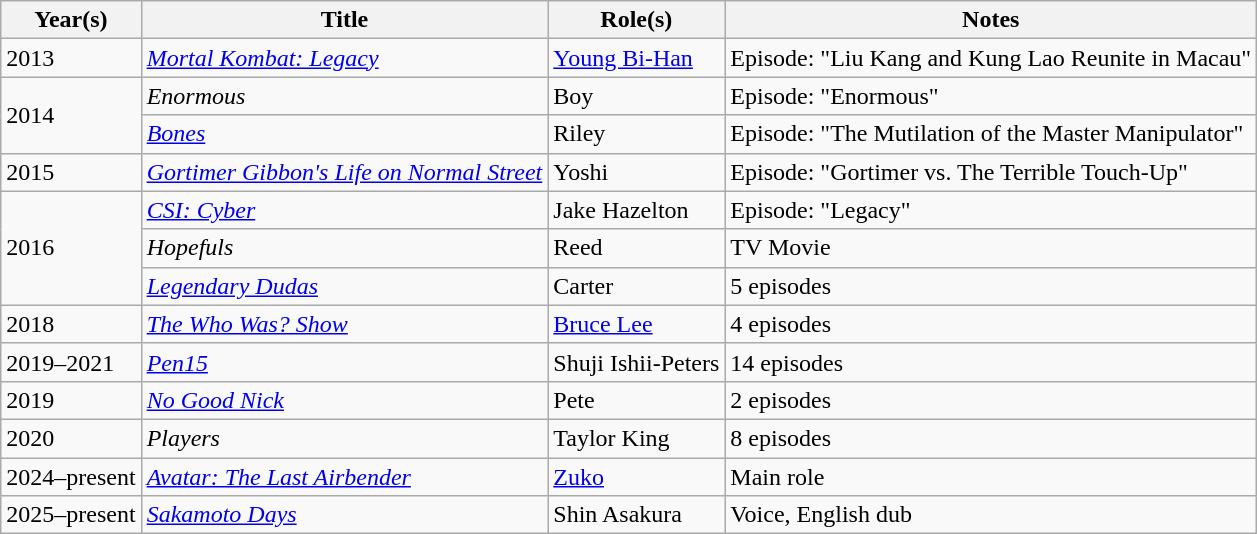<table class="wikitable">
<tr>
<th>Year(s)</th>
<th>Title</th>
<th>Role(s)</th>
<th>Notes</th>
</tr>
<tr>
<td>2013</td>
<td><em><a href='#'>Mortal Kombat: Legacy</a></em></td>
<td><a href='#'>Young Bi-Han</a></td>
<td>Episode: "Liu Kang and Kung Lao Reunite in Macau"</td>
</tr>
<tr>
<td rowspan="2">2014</td>
<td><em>Enormous</em></td>
<td>Boy</td>
<td>Episode: "Enormous"</td>
</tr>
<tr>
<td><em><a href='#'>Bones</a></em></td>
<td>Riley</td>
<td>Episode: "The Mutilation of the Master Manipulator"</td>
</tr>
<tr>
<td>2015</td>
<td><em><a href='#'>Gortimer Gibbon's Life on Normal Street</a></em></td>
<td>Yoshi</td>
<td>Episode: "Gortimer vs. The Terrible Touch-Up"</td>
</tr>
<tr>
<td rowspan="3">2016</td>
<td><em><a href='#'>CSI: Cyber</a></em></td>
<td>Jake Hazelton</td>
<td>Episode: "Legacy"</td>
</tr>
<tr>
<td><em>Hopefuls</em></td>
<td>Reed</td>
<td>TV Movie</td>
</tr>
<tr>
<td><em><a href='#'>Legendary Dudas</a></em></td>
<td>Carter</td>
<td>5 episodes</td>
</tr>
<tr>
<td>2018</td>
<td><em><a href='#'>The Who Was? Show</a></em></td>
<td><a href='#'>Bruce Lee</a></td>
<td>4 episodes</td>
</tr>
<tr>
<td>2019–2021</td>
<td><em><a href='#'>Pen15</a></em></td>
<td>Shuji Ishii-Peters</td>
<td>14 episodes</td>
</tr>
<tr>
<td>2019</td>
<td><em><a href='#'>No Good Nick</a></em></td>
<td>Pete</td>
<td>2 episodes</td>
</tr>
<tr>
<td>2020</td>
<td><em>Players</em></td>
<td>Taylor King</td>
<td>8 episodes</td>
</tr>
<tr>
<td>2024–present</td>
<td><em><a href='#'>Avatar: The Last Airbender</a></em></td>
<td><a href='#'>Zuko</a></td>
<td>Main role</td>
</tr>
<tr>
<td>2025–present</td>
<td><em><a href='#'>Sakamoto Days</a></em></td>
<td>Shin Asakura</td>
<td>Voice, English dub</td>
</tr>
</table>
